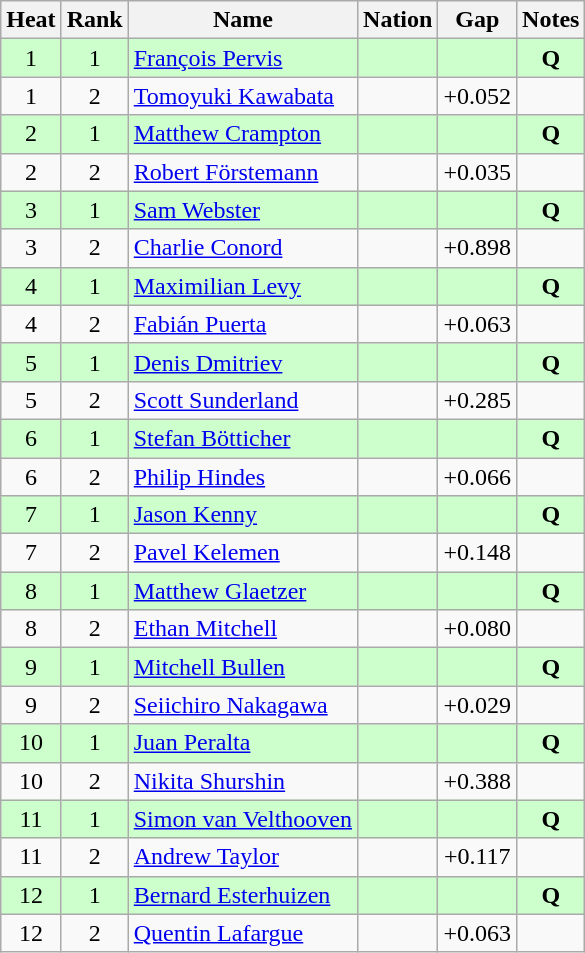<table class="wikitable sortable" style="text-align:center">
<tr>
<th>Heat</th>
<th>Rank</th>
<th>Name</th>
<th>Nation</th>
<th>Gap</th>
<th>Notes</th>
</tr>
<tr bgcolor=ccffcc>
<td>1</td>
<td>1</td>
<td align=left><a href='#'>François Pervis</a></td>
<td align=left></td>
<td></td>
<td><strong>Q</strong></td>
</tr>
<tr>
<td>1</td>
<td>2</td>
<td align=left><a href='#'>Tomoyuki Kawabata</a></td>
<td align=left></td>
<td>+0.052</td>
<td></td>
</tr>
<tr bgcolor=ccffcc>
<td>2</td>
<td>1</td>
<td align=left><a href='#'>Matthew Crampton</a></td>
<td align=left></td>
<td></td>
<td><strong>Q</strong></td>
</tr>
<tr>
<td>2</td>
<td>2</td>
<td align=left><a href='#'>Robert Förstemann</a></td>
<td align=left></td>
<td>+0.035</td>
<td></td>
</tr>
<tr bgcolor=ccffcc>
<td>3</td>
<td>1</td>
<td align=left><a href='#'>Sam Webster</a></td>
<td align=left></td>
<td></td>
<td><strong>Q</strong></td>
</tr>
<tr>
<td>3</td>
<td>2</td>
<td align=left><a href='#'>Charlie Conord</a></td>
<td align=left></td>
<td>+0.898</td>
<td></td>
</tr>
<tr bgcolor=ccffcc>
<td>4</td>
<td>1</td>
<td align=left><a href='#'>Maximilian Levy</a></td>
<td align=left></td>
<td></td>
<td><strong>Q</strong></td>
</tr>
<tr>
<td>4</td>
<td>2</td>
<td align=left><a href='#'>Fabián Puerta</a></td>
<td align=left></td>
<td>+0.063</td>
<td></td>
</tr>
<tr bgcolor=ccffcc>
<td>5</td>
<td>1</td>
<td align=left><a href='#'>Denis Dmitriev</a></td>
<td align=left></td>
<td></td>
<td><strong>Q</strong></td>
</tr>
<tr>
<td>5</td>
<td>2</td>
<td align=left><a href='#'>Scott Sunderland</a></td>
<td align=left></td>
<td>+0.285</td>
<td></td>
</tr>
<tr bgcolor=ccffcc>
<td>6</td>
<td>1</td>
<td align=left><a href='#'>Stefan Bötticher</a></td>
<td align=left></td>
<td></td>
<td><strong>Q</strong></td>
</tr>
<tr>
<td>6</td>
<td>2</td>
<td align=left><a href='#'>Philip Hindes</a></td>
<td align=left></td>
<td>+0.066</td>
<td></td>
</tr>
<tr bgcolor=ccffcc>
<td>7</td>
<td>1</td>
<td align=left><a href='#'>Jason Kenny</a></td>
<td align=left></td>
<td></td>
<td><strong>Q</strong></td>
</tr>
<tr>
<td>7</td>
<td>2</td>
<td align=left><a href='#'>Pavel Kelemen</a></td>
<td align=left></td>
<td>+0.148</td>
<td></td>
</tr>
<tr bgcolor=ccffcc>
<td>8</td>
<td>1</td>
<td align=left><a href='#'>Matthew Glaetzer</a></td>
<td align=left></td>
<td></td>
<td><strong>Q</strong></td>
</tr>
<tr>
<td>8</td>
<td>2</td>
<td align=left><a href='#'>Ethan Mitchell</a></td>
<td align=left></td>
<td>+0.080</td>
<td></td>
</tr>
<tr bgcolor=ccffcc>
<td>9</td>
<td>1</td>
<td align=left><a href='#'>Mitchell Bullen</a></td>
<td align=left></td>
<td></td>
<td><strong>Q</strong></td>
</tr>
<tr>
<td>9</td>
<td>2</td>
<td align=left><a href='#'>Seiichiro Nakagawa</a></td>
<td align=left></td>
<td>+0.029</td>
<td></td>
</tr>
<tr bgcolor=ccffcc>
<td>10</td>
<td>1</td>
<td align=left><a href='#'>Juan Peralta</a></td>
<td align=left></td>
<td></td>
<td><strong>Q</strong></td>
</tr>
<tr>
<td>10</td>
<td>2</td>
<td align=left><a href='#'>Nikita Shurshin</a></td>
<td align=left></td>
<td>+0.388</td>
<td></td>
</tr>
<tr bgcolor=ccffcc>
<td>11</td>
<td>1</td>
<td align=left><a href='#'>Simon van Velthooven</a></td>
<td align=left></td>
<td></td>
<td><strong>Q</strong></td>
</tr>
<tr>
<td>11</td>
<td>2</td>
<td align=left><a href='#'>Andrew Taylor</a></td>
<td align=left></td>
<td>+0.117</td>
<td></td>
</tr>
<tr bgcolor=ccffcc>
<td>12</td>
<td>1</td>
<td align=left><a href='#'>Bernard Esterhuizen</a></td>
<td align=left></td>
<td></td>
<td><strong>Q</strong></td>
</tr>
<tr>
<td>12</td>
<td>2</td>
<td align=left><a href='#'>Quentin Lafargue</a></td>
<td align=left></td>
<td>+0.063</td>
<td></td>
</tr>
</table>
